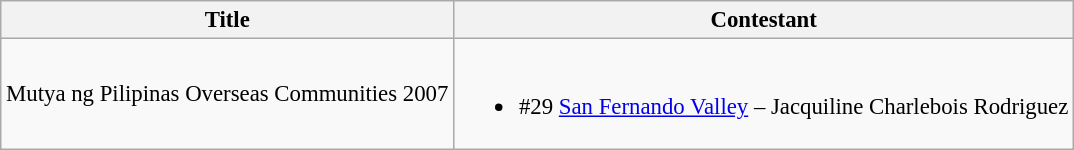<table class="wikitable sortable" style="font-size: 95%;">
<tr>
<th>Title</th>
<th>Contestant</th>
</tr>
<tr>
<td>Mutya ng Pilipinas Overseas Communities 2007</td>
<td><br><ul><li>#29 <a href='#'>San Fernando Valley</a> – Jacquiline Charlebois Rodriguez</li></ul></td>
</tr>
</table>
